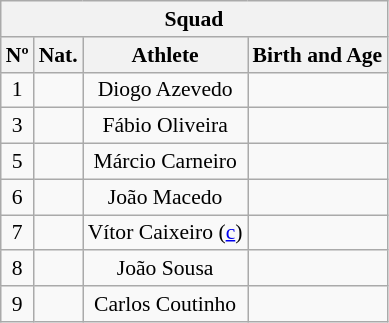<table class="wikitable" style="text-align: center; font-size:90%">
<tr>
<th colspan="4">Squad</th>
</tr>
<tr>
<th>Nº</th>
<th>Nat.</th>
<th>Athlete</th>
<th>Birth and Age</th>
</tr>
<tr>
<td>1</td>
<td></td>
<td>Diogo Azevedo</td>
<td></td>
</tr>
<tr>
<td>3</td>
<td></td>
<td>Fábio Oliveira</td>
<td></td>
</tr>
<tr>
<td>5</td>
<td></td>
<td>Márcio Carneiro</td>
<td></td>
</tr>
<tr>
<td>6</td>
<td></td>
<td>João Macedo</td>
<td></td>
</tr>
<tr>
<td>7</td>
<td></td>
<td>Vítor Caixeiro (<a href='#'>c</a>)</td>
<td></td>
</tr>
<tr>
<td>8</td>
<td></td>
<td>João Sousa</td>
<td></td>
</tr>
<tr>
<td>9</td>
<td></td>
<td>Carlos Coutinho</td>
<td></td>
</tr>
</table>
